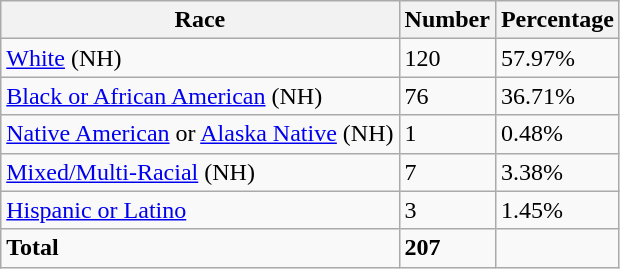<table class="wikitable">
<tr>
<th>Race</th>
<th>Number</th>
<th>Percentage</th>
</tr>
<tr>
<td><a href='#'>White</a> (NH)</td>
<td>120</td>
<td>57.97%</td>
</tr>
<tr>
<td><a href='#'>Black or African American</a> (NH)</td>
<td>76</td>
<td>36.71%</td>
</tr>
<tr>
<td><a href='#'>Native American</a> or <a href='#'>Alaska Native</a> (NH)</td>
<td>1</td>
<td>0.48%</td>
</tr>
<tr>
<td><a href='#'>Mixed/Multi-Racial</a> (NH)</td>
<td>7</td>
<td>3.38%</td>
</tr>
<tr>
<td><a href='#'>Hispanic or Latino</a></td>
<td>3</td>
<td>1.45%</td>
</tr>
<tr>
<td><strong>Total</strong></td>
<td><strong>207</strong></td>
<td></td>
</tr>
</table>
